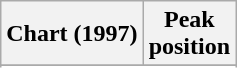<table class="wikitable sortable">
<tr>
<th align="left">Chart (1997)</th>
<th align="center">Peak<br>position</th>
</tr>
<tr>
</tr>
<tr>
</tr>
<tr>
</tr>
</table>
